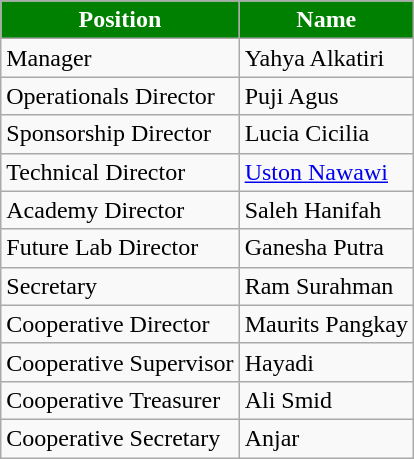<table class="wikitable">
<tr>
<th style="color:white; background:green;">Position</th>
<th style="color:white; background:green;">Name</th>
</tr>
<tr>
<td>Manager</td>
<td> Yahya Alkatiri</td>
</tr>
<tr>
<td>Operationals Director</td>
<td> Puji Agus</td>
</tr>
<tr>
<td>Sponsorship Director</td>
<td> Lucia Cicilia</td>
</tr>
<tr>
<td>Technical Director</td>
<td> <a href='#'>Uston Nawawi</a></td>
</tr>
<tr>
<td>Academy Director</td>
<td> Saleh Hanifah</td>
</tr>
<tr>
<td>Future Lab Director</td>
<td> Ganesha Putra</td>
</tr>
<tr>
<td>Secretary</td>
<td>  Ram Surahman</td>
</tr>
<tr>
<td>Cooperative Director</td>
<td> Maurits Pangkay</td>
</tr>
<tr>
<td>Cooperative Supervisor</td>
<td> Hayadi</td>
</tr>
<tr>
<td>Cooperative Treasurer</td>
<td> Ali Smid</td>
</tr>
<tr>
<td>Cooperative Secretary</td>
<td> Anjar</td>
</tr>
</table>
